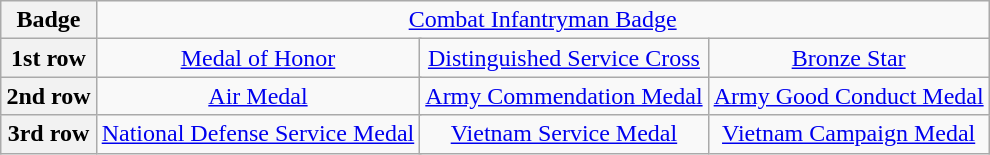<table class="wikitable" style="margin:1em auto; text-align:center;">
<tr>
<th>Badge</th>
<td colspan="12"><a href='#'>Combat Infantryman Badge</a></td>
</tr>
<tr>
<th>1st row</th>
<td colspan="4"><a href='#'>Medal of Honor</a></td>
<td colspan="4"><a href='#'>Distinguished Service Cross</a></td>
<td colspan="4"><a href='#'>Bronze Star</a></td>
</tr>
<tr>
<th>2nd row</th>
<td colspan="4"><a href='#'>Air Medal</a></td>
<td colspan="4"><a href='#'>Army Commendation Medal</a> <br></td>
<td colspan="4"><a href='#'>Army Good Conduct Medal</a></td>
</tr>
<tr>
<th>3rd row</th>
<td colspan="4"><a href='#'>National Defense Service Medal</a></td>
<td colspan="4"><a href='#'>Vietnam Service Medal</a> <br></td>
<td colspan="4"><a href='#'>Vietnam Campaign Medal</a> <br></td>
</tr>
</table>
